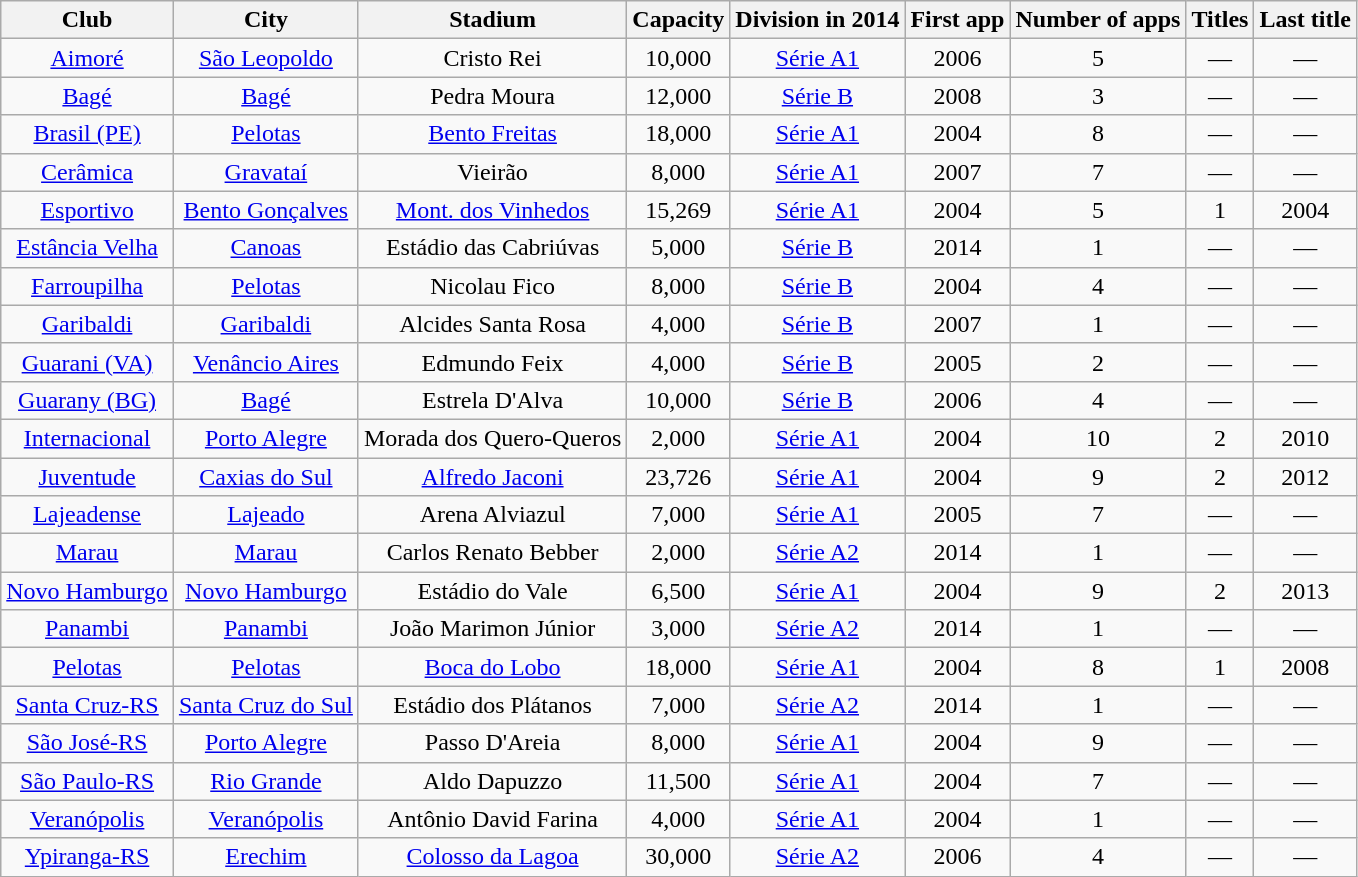<table class="wikitable sortable" style="text-align:center">
<tr>
<th>Club</th>
<th>City</th>
<th>Stadium</th>
<th>Capacity</th>
<th>Division in 2014</th>
<th>First app</th>
<th>Number of apps</th>
<th>Titles</th>
<th>Last title</th>
</tr>
<tr>
<td><a href='#'>Aimoré</a></td>
<td><a href='#'>São Leopoldo</a></td>
<td>Cristo Rei</td>
<td>10,000</td>
<td><a href='#'>Série A1</a></td>
<td>2006</td>
<td>5</td>
<td>—</td>
<td>—</td>
</tr>
<tr>
<td><a href='#'>Bagé</a></td>
<td><a href='#'>Bagé</a></td>
<td>Pedra Moura</td>
<td>12,000</td>
<td><a href='#'>Série B</a></td>
<td>2008</td>
<td>3</td>
<td>—</td>
<td>—</td>
</tr>
<tr>
<td><a href='#'>Brasil (PE)</a></td>
<td><a href='#'>Pelotas</a></td>
<td><a href='#'>Bento Freitas</a></td>
<td>18,000</td>
<td><a href='#'>Série A1</a></td>
<td>2004</td>
<td>8</td>
<td>—</td>
<td>—</td>
</tr>
<tr>
<td><a href='#'>Cerâmica</a></td>
<td><a href='#'>Gravataí</a></td>
<td>Vieirão</td>
<td>8,000</td>
<td><a href='#'>Série A1</a></td>
<td>2007</td>
<td>7</td>
<td>—</td>
<td>—</td>
</tr>
<tr>
<td><a href='#'>Esportivo</a></td>
<td><a href='#'>Bento Gonçalves</a></td>
<td><a href='#'>Mont. dos Vinhedos</a></td>
<td>15,269</td>
<td><a href='#'>Série A1</a></td>
<td>2004</td>
<td>5</td>
<td>1</td>
<td>2004</td>
</tr>
<tr>
<td><a href='#'>Estância Velha</a></td>
<td><a href='#'>Canoas</a></td>
<td>Estádio das Cabriúvas</td>
<td>5,000</td>
<td><a href='#'>Série B</a></td>
<td>2014</td>
<td>1</td>
<td>—</td>
<td>—</td>
</tr>
<tr>
<td><a href='#'>Farroupilha</a></td>
<td><a href='#'>Pelotas</a></td>
<td>Nicolau Fico</td>
<td>8,000</td>
<td><a href='#'>Série B</a></td>
<td>2004</td>
<td>4</td>
<td>—</td>
<td>—</td>
</tr>
<tr>
<td><a href='#'>Garibaldi</a></td>
<td><a href='#'>Garibaldi</a></td>
<td>Alcides Santa Rosa</td>
<td>4,000</td>
<td><a href='#'>Série B</a></td>
<td>2007</td>
<td>1</td>
<td>—</td>
<td>—</td>
</tr>
<tr>
<td><a href='#'>Guarani (VA)</a></td>
<td><a href='#'>Venâncio Aires</a></td>
<td>Edmundo Feix</td>
<td>4,000</td>
<td><a href='#'>Série B</a></td>
<td>2005</td>
<td>2</td>
<td>—</td>
<td>—</td>
</tr>
<tr>
<td><a href='#'>Guarany (BG)</a></td>
<td><a href='#'>Bagé</a></td>
<td>Estrela D'Alva</td>
<td>10,000</td>
<td><a href='#'>Série B</a></td>
<td>2006</td>
<td>4</td>
<td>—</td>
<td>—</td>
</tr>
<tr>
<td><a href='#'>Internacional</a></td>
<td><a href='#'>Porto Alegre</a></td>
<td>Morada dos Quero-Queros</td>
<td>2,000</td>
<td><a href='#'>Série A1</a></td>
<td>2004</td>
<td>10</td>
<td>2</td>
<td>2010</td>
</tr>
<tr>
<td><a href='#'>Juventude</a></td>
<td><a href='#'>Caxias do Sul</a></td>
<td><a href='#'>Alfredo Jaconi</a></td>
<td>23,726</td>
<td><a href='#'>Série A1</a></td>
<td>2004</td>
<td>9</td>
<td>2</td>
<td>2012</td>
</tr>
<tr>
<td><a href='#'>Lajeadense</a></td>
<td><a href='#'>Lajeado</a></td>
<td>Arena Alviazul</td>
<td>7,000</td>
<td><a href='#'>Série A1</a></td>
<td>2005</td>
<td>7</td>
<td>—</td>
<td>—</td>
</tr>
<tr>
<td><a href='#'>Marau</a></td>
<td><a href='#'>Marau</a></td>
<td>Carlos Renato Bebber</td>
<td>2,000</td>
<td><a href='#'>Série A2</a></td>
<td>2014</td>
<td>1</td>
<td>—</td>
<td>—</td>
</tr>
<tr>
<td><a href='#'>Novo Hamburgo</a></td>
<td><a href='#'>Novo Hamburgo</a></td>
<td>Estádio do Vale</td>
<td>6,500</td>
<td><a href='#'>Série A1</a></td>
<td>2004</td>
<td>9</td>
<td>2</td>
<td>2013</td>
</tr>
<tr>
<td><a href='#'>Panambi</a></td>
<td><a href='#'>Panambi</a></td>
<td>João Marimon Júnior</td>
<td>3,000</td>
<td><a href='#'>Série A2</a></td>
<td>2014</td>
<td>1</td>
<td>—</td>
<td>—</td>
</tr>
<tr>
<td><a href='#'>Pelotas</a></td>
<td><a href='#'>Pelotas</a></td>
<td><a href='#'>Boca do Lobo</a></td>
<td>18,000</td>
<td><a href='#'>Série A1</a></td>
<td>2004</td>
<td>8</td>
<td>1</td>
<td>2008</td>
</tr>
<tr>
<td><a href='#'>Santa Cruz-RS</a></td>
<td><a href='#'>Santa Cruz do Sul</a></td>
<td>Estádio dos Plátanos</td>
<td>7,000</td>
<td><a href='#'>Série A2</a></td>
<td>2014</td>
<td>1</td>
<td>—</td>
<td>—</td>
</tr>
<tr>
<td><a href='#'>São José-RS</a></td>
<td><a href='#'>Porto Alegre</a></td>
<td>Passo D'Areia</td>
<td>8,000</td>
<td><a href='#'>Série A1</a></td>
<td>2004</td>
<td>9</td>
<td>—</td>
<td>—</td>
</tr>
<tr>
<td><a href='#'>São Paulo-RS</a></td>
<td><a href='#'>Rio Grande</a></td>
<td>Aldo Dapuzzo</td>
<td>11,500</td>
<td><a href='#'>Série A1</a></td>
<td>2004</td>
<td>7</td>
<td>—</td>
<td>—</td>
</tr>
<tr>
<td><a href='#'>Veranópolis</a></td>
<td><a href='#'>Veranópolis</a></td>
<td>Antônio David Farina</td>
<td>4,000</td>
<td><a href='#'>Série A1</a></td>
<td>2004</td>
<td>1</td>
<td>—</td>
<td>—</td>
</tr>
<tr>
<td><a href='#'>Ypiranga-RS</a></td>
<td><a href='#'>Erechim</a></td>
<td><a href='#'>Colosso da Lagoa</a></td>
<td>30,000</td>
<td><a href='#'>Série A2</a></td>
<td>2006</td>
<td>4</td>
<td>—</td>
<td>—</td>
</tr>
</table>
